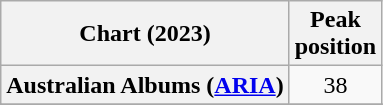<table class="wikitable sortable plainrowheaders" style="text-align:center">
<tr>
<th scope="col">Chart (2023)</th>
<th scope="col">Peak<br>position</th>
</tr>
<tr>
<th scope="row">Australian Albums (<a href='#'>ARIA</a>)</th>
<td>38</td>
</tr>
<tr>
</tr>
<tr>
</tr>
<tr>
</tr>
</table>
